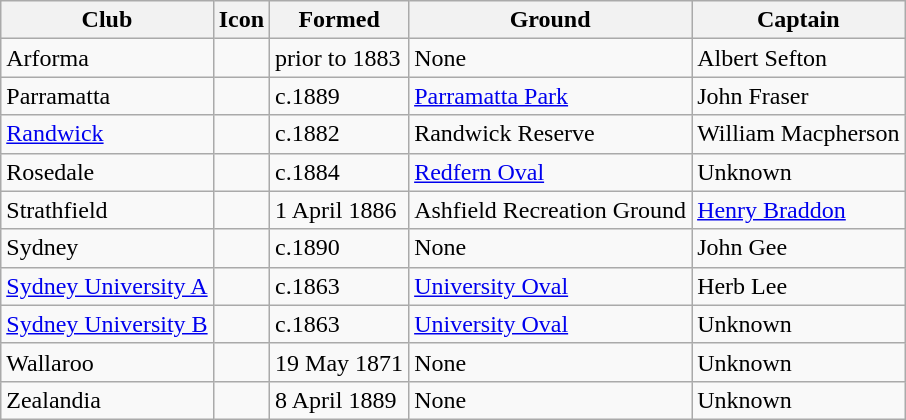<table class="wikitable">
<tr>
<th>Club</th>
<th>Icon</th>
<th>Formed</th>
<th>Ground</th>
<th>Captain</th>
</tr>
<tr>
<td>Arforma</td>
<td></td>
<td>prior to 1883</td>
<td>None</td>
<td>Albert Sefton</td>
</tr>
<tr>
<td>Parramatta</td>
<td></td>
<td>c.1889</td>
<td><a href='#'>Parramatta Park</a></td>
<td>John Fraser</td>
</tr>
<tr>
<td><a href='#'>Randwick</a></td>
<td></td>
<td>c.1882</td>
<td>Randwick Reserve</td>
<td>William Macpherson</td>
</tr>
<tr>
<td>Rosedale</td>
<td></td>
<td>c.1884</td>
<td><a href='#'>Redfern Oval</a></td>
<td>Unknown</td>
</tr>
<tr>
<td>Strathfield</td>
<td></td>
<td>1 April 1886</td>
<td>Ashfield Recreation Ground</td>
<td><a href='#'>Henry Braddon</a></td>
</tr>
<tr>
<td>Sydney</td>
<td></td>
<td>c.1890</td>
<td>None</td>
<td>John Gee</td>
</tr>
<tr>
<td><a href='#'>Sydney University A</a></td>
<td></td>
<td>c.1863</td>
<td><a href='#'>University Oval</a></td>
<td>Herb Lee</td>
</tr>
<tr>
<td><a href='#'>Sydney University B</a></td>
<td></td>
<td>c.1863</td>
<td><a href='#'>University Oval</a></td>
<td>Unknown</td>
</tr>
<tr>
<td>Wallaroo</td>
<td></td>
<td>19 May 1871</td>
<td>None</td>
<td>Unknown</td>
</tr>
<tr>
<td>Zealandia</td>
<td></td>
<td>8 April 1889</td>
<td>None</td>
<td>Unknown</td>
</tr>
</table>
